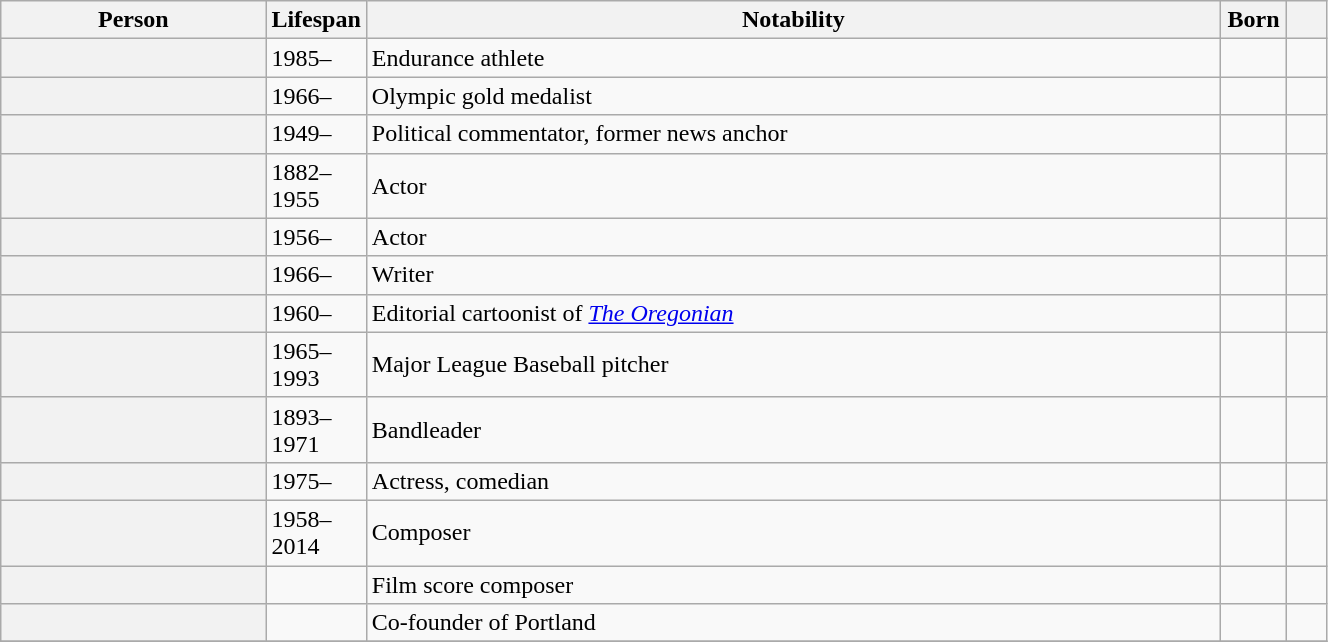<table class="wikitable plainrowheaders sortable" style="margin-right: 0; width:70%;">
<tr>
<th scope="col" width="20%">Person</th>
<th scope="col" width="6%">Lifespan</th>
<th scope="col">Notability</th>
<th scope="col" width="5%">Born</th>
<th scope="col" class="unsortable" width="3%"></th>
</tr>
<tr>
<th scope="row"></th>
<td>1985–</td>
<td>Endurance athlete</td>
<td></td>
<td style="text-align:center;"></td>
</tr>
<tr>
<th scope="row"></th>
<td>1966–</td>
<td>Olympic gold medalist</td>
<td></td>
<td style="text-align:center;"></td>
</tr>
<tr>
<th scope="row"></th>
<td>1949–</td>
<td>Political commentator, former news anchor</td>
<td></td>
<td style="text-align:center;"></td>
</tr>
<tr>
<th scope="row"></th>
<td>1882–1955</td>
<td>Actor</td>
<td></td>
<td style="text-align:center;"></td>
</tr>
<tr>
<th scope="row"></th>
<td>1956–</td>
<td>Actor</td>
<td></td>
<td style="text-align:center;"></td>
</tr>
<tr>
<th scope="row"></th>
<td>1966–</td>
<td>Writer</td>
<td></td>
<td style="text-align:center;"></td>
</tr>
<tr>
<th scope="row"></th>
<td>1960–</td>
<td>Editorial cartoonist of <em><a href='#'>The Oregonian</a></em></td>
<td></td>
<td style="text-align:center;"></td>
</tr>
<tr>
<th scope="row"></th>
<td>1965–1993</td>
<td>Major League Baseball pitcher</td>
<td></td>
<td style="text-align:center;"></td>
</tr>
<tr>
<th scope="row"></th>
<td>1893–1971</td>
<td>Bandleader</td>
<td></td>
<td style="text-align:center;"></td>
</tr>
<tr>
<th scope="row"></th>
<td>1975–</td>
<td>Actress, comedian</td>
<td></td>
<td style="text-align:center;"></td>
</tr>
<tr>
<th scope="row"></th>
<td>1958–2014</td>
<td>Composer</td>
<td></td>
<td style="text-align:center;"></td>
</tr>
<tr>
<th scope="row"></th>
<td></td>
<td>Film score composer</td>
<td></td>
<td style="text-align:center;"></td>
</tr>
<tr>
<th scope="row"></th>
<td></td>
<td>Co-founder of Portland</td>
<td></td>
<td style="text-align:center;"></td>
</tr>
<tr>
</tr>
</table>
